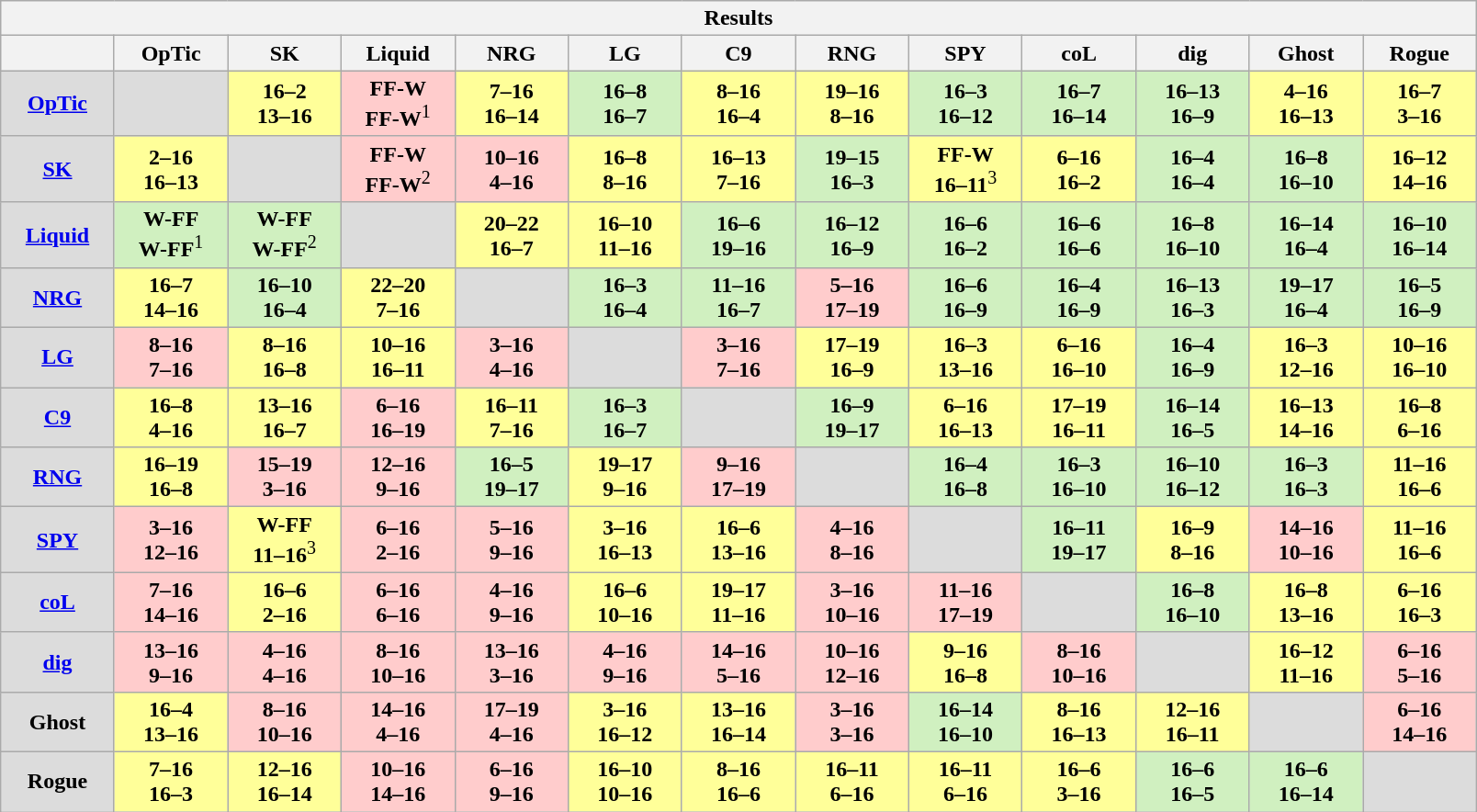<table class="wikitable" style="text-align: center;">
<tr>
<th colspan=15>Results</th>
</tr>
<tr>
<th width="75px"></th>
<th width="75px">OpTic</th>
<th width="75px">SK</th>
<th width="75px">Liquid</th>
<th width="75px">NRG</th>
<th width="75px">LG</th>
<th width="75px">C9</th>
<th width="75px">RNG</th>
<th width="75px">SPY</th>
<th width="75px">coL</th>
<th width="75px">dig</th>
<th width="75px">Ghost</th>
<th width="75px">Rogue</th>
</tr>
<tr>
<td style="background: #DCDCDC;"><strong><a href='#'>OpTic</a></strong></td>
<td style="background: #DCDCDC;"></td>
<td style="background: #FFFF99;"><strong>16–2<br>13–16</strong></td>
<td style="background: #FFCCCC;"><strong>FF-W<br>FF-W</strong><sup>1</sup></td>
<td style="background: #FFFF99;"><strong>7–16<br>16–14</strong></td>
<td style="background: #D0F0C0;"><strong>16–8<br>16–7</strong></td>
<td style="background: #FFFF99;"><strong>8–16<br>16–4</strong></td>
<td style="background: #FFFF99;"><strong>19–16<br>8–16</strong></td>
<td style="background: #D0F0C0;"><strong>16–3<br>16–12</strong></td>
<td style="background: #D0F0C0;"><strong>16–7<br>16–14</strong></td>
<td style="background: #D0F0C0;"><strong>16–13<br>16–9</strong></td>
<td style="background: #FFFF99;"><strong>4–16<br>16–13</strong></td>
<td style="background: #FFFF99;"><strong>16–7<br>3–16</strong></td>
</tr>
<tr>
<td style="background: #DCDCDC;"><strong><a href='#'>SK</a></strong></td>
<td style="background: #FFFF99;"><strong>2–16<br>16–13</strong></td>
<td style="background: #DCDCDC;"></td>
<td style="background: #FFCCCC;"><strong>FF-W<br>FF-W</strong><sup>2</sup></td>
<td style="background: #FFCCCC;"><strong>10–16<br>4–16</strong></td>
<td style="background: #FFFF99;"><strong>16–8<br>8–16</strong></td>
<td style="background: #FFFF99;"><strong>16–13<br>7–16</strong></td>
<td style="background: #D0F0C0;"><strong>19–15<br>16–3</strong></td>
<td style="background: #FFFF99;"><strong>FF-W<br>16–11</strong><sup>3</sup></td>
<td style="background: #FFFF99;"><strong>6–16<br>16–2</strong></td>
<td style="background: #D0F0C0;"><strong>16–4<br>16–4</strong></td>
<td style="background: #D0F0C0;"><strong>16–8<br>16–10</strong></td>
<td style="background: #FFFF99;"><strong>16–12<br>14–16</strong></td>
</tr>
<tr>
<td style="background: #DCDCDC;"><strong><a href='#'>Liquid</a></strong></td>
<td style="background: #D0F0C0;"><strong>W-FF<br>W-FF</strong><sup>1</sup></td>
<td style="background: #D0F0C0;"><strong>W-FF<br>W-FF</strong><sup>2</sup></td>
<td style="background: #DCDCDC;"></td>
<td style="background: #FFFF99;"><strong>20–22<br>16–7</strong></td>
<td style="background: #FFFF99;"><strong>16–10<br>11–16</strong></td>
<td style="background: #D0F0C0;"><strong>16–6<br>19–16</strong></td>
<td style="background: #D0F0C0;"><strong>16–12<br>16–9</strong></td>
<td style="background: #D0F0C0;"><strong>16–6<br>16–2</strong></td>
<td style="background: #D0F0C0;"><strong>16–6<br>16–6</strong></td>
<td style="background: #D0F0C0;"><strong>16–8<br>16–10</strong></td>
<td style="background: #D0F0C0;"><strong>16–14<br>16–4</strong></td>
<td style="background: #D0F0C0;"><strong>16–10<br>16–14</strong></td>
</tr>
<tr>
<td style="background: #DCDCDC;"><strong><a href='#'>NRG</a></strong></td>
<td style="background: #FFFF99;"><strong>16–7<br>14–16</strong></td>
<td style="background: #D0F0C0;"><strong>16–10<br>16–4</strong></td>
<td style="background: #FFFF99;"><strong>22–20<br>7–16</strong></td>
<td style="background: #DCDCDC;"></td>
<td style="background: #D0F0C0;"><strong>16–3<br>16–4</strong></td>
<td style="background: #D0F0C0;"><strong>11–16<br>16–7</strong></td>
<td style="background: #FFCCCC;"><strong>5–16<br>17–19</strong></td>
<td style="background: #D0F0C0;"><strong>16–6<br>16–9</strong></td>
<td style="background: #D0F0C0;"><strong>16–4<br>16–9</strong></td>
<td style="background: #D0F0C0;"><strong>16–13<br>16–3</strong></td>
<td style="background: #D0F0C0;"><strong>19–17<br>16–4</strong></td>
<td style="background: #D0F0C0;"><strong>16–5<br>16–9</strong></td>
</tr>
<tr>
<td style="background: #DCDCDC;"><strong><a href='#'>LG</a></strong></td>
<td style="background: #FFCCCC;"><strong>8–16<br>7–16</strong></td>
<td style="background: #FFFF99;"><strong>8–16<br>16–8</strong></td>
<td style="background: #FFFF99;"><strong>10–16<br>16–11</strong></td>
<td style="background: #FFCCCC;"><strong>3–16<br>4–16</strong></td>
<td style="background: #DCDCDC;"></td>
<td style="background: #FFCCCC;"><strong>3–16<br>7–16</strong></td>
<td style="background: #FFFF99;"><strong>17–19<br>16–9</strong></td>
<td style="background: #FFFF99;"><strong>16–3<br>13–16</strong></td>
<td style="background: #FFFF99;"><strong>6–16<br>16–10</strong></td>
<td style="background: #D0F0C0;"><strong>16–4<br>16–9</strong></td>
<td style="background: #FFFF99;"><strong>16–3<br>12–16</strong></td>
<td style="background: #FFFF99;"><strong>10–16<br>16–10</strong></td>
</tr>
<tr>
<td style="background: #DCDCDC;"><strong><a href='#'>C9</a></strong></td>
<td style="background: #FFFF99;"><strong>16–8<br>4–16</strong></td>
<td style="background: #FFFF99;"><strong>13–16<br>16–7</strong></td>
<td style="background: #FFCCCC;"><strong>6–16<br>16–19</strong></td>
<td style="background: #FFFF99;"><strong>16–11<br>7–16</strong></td>
<td style="background: #D0F0C0;"><strong>16–3<br>16–7</strong></td>
<td style="background: #DCDCDC;"></td>
<td style="background: #D0F0C0;"><strong>16–9<br>19–17</strong></td>
<td style="background: #FFFF99;"><strong>6–16<br>16–13</strong></td>
<td style="background: #FFFF99;"><strong>17–19<br>16–11</strong></td>
<td style="background: #D0F0C0;"><strong>16–14<br>16–5</strong></td>
<td style="background: #FFFF99;"><strong>16–13<br>14–16</strong></td>
<td style="background: #FFFF99;"><strong>16–8<br>6–16</strong></td>
</tr>
<tr>
<td style="background: #DCDCDC;"><strong><a href='#'>RNG</a></strong></td>
<td style="background: #FFFF99;"><strong>16–19<br>16–8</strong></td>
<td style="background: #FFCCCC;"><strong>15–19<br>3–16</strong></td>
<td style="background: #FFCCCC;"><strong>12–16<br>9–16</strong></td>
<td style="background: #D0F0C0;"><strong>16–5<br>19–17</strong></td>
<td style="background: #FFFF99;"><strong>19–17<br>9–16</strong></td>
<td style="background: #FFCCCC;"><strong>9–16<br>17–19</strong></td>
<td style="background: #DCDCDC;"></td>
<td style="background: #D0F0C0;"><strong>16–4<br>16–8</strong></td>
<td style="background: #D0F0C0;"><strong>16–3<br>16–10</strong></td>
<td style="background: #D0F0C0;"><strong>16–10<br>16–12</strong></td>
<td style="background: #D0F0C0;"><strong>16–3<br>16–3</strong></td>
<td style="background: #FFFF99;"><strong>11–16<br>16–6</strong></td>
</tr>
<tr>
<td style="background: #DCDCDC;"><strong><a href='#'>SPY</a></strong></td>
<td style="background: #FFCCCC;"><strong>3–16<br>12–16</strong></td>
<td style="background: #FFFF99;"><strong>W-FF<br>11–16</strong><sup>3</sup></td>
<td style="background: #FFCCCC;"><strong>6–16<br>2–16</strong></td>
<td style="background: #FFCCCC;"><strong>5–16<br>9–16</strong></td>
<td style="background: #FFFF99;"><strong>3–16<br>16–13</strong></td>
<td style="background: #FFFF99;"><strong>16–6<br>13–16</strong></td>
<td style="background: #FFCCCC;"><strong>4–16<br>8–16</strong></td>
<td style="background: #DCDCDC;"></td>
<td style="background: #D0F0C0;"><strong>16–11<br>19–17</strong></td>
<td style="background: #FFFF99;"><strong>16–9<br>8–16</strong></td>
<td style="background: #FFCCCC;"><strong>14–16<br>10–16</strong></td>
<td style="background: #FFFF99;"><strong>11–16<br>16–6</strong></td>
</tr>
<tr>
<td style="background: #DCDCDC;"><strong><a href='#'>coL</a></strong></td>
<td style="background: #FFCCCC;"><strong>7–16<br>14–16</strong></td>
<td style="background: #FFFF99;"><strong>16–6<br>2–16</strong></td>
<td style="background: #FFCCCC;"><strong>6–16<br>6–16</strong></td>
<td style="background: #FFCCCC;"><strong>4–16<br>9–16</strong></td>
<td style="background: #FFFF99;"><strong>16–6<br>10–16</strong></td>
<td style="background: #FFFF99;"><strong>19–17<br>11–16</strong></td>
<td style="background: #FFCCCC;"><strong>3–16<br>10–16</strong></td>
<td style="background: #FFCCCC;"><strong>11–16<br>17–19</strong></td>
<td style="background: #DCDCDC;"></td>
<td style="background: #D0F0C0;"><strong>16–8<br>16–10</strong></td>
<td style="background: #FFFF99;"><strong>16–8<br>13–16</strong></td>
<td style="background: #FFFF99;"><strong>6–16<br>16–3</strong></td>
</tr>
<tr>
<td style="background: #DCDCDC;"><strong><a href='#'>dig</a></strong></td>
<td style="background: #FFCCCC;"><strong>13–16<br>9–16</strong></td>
<td style="background: #FFCCCC;"><strong>4–16<br>4–16</strong></td>
<td style="background: #FFCCCC;"><strong>8–16<br>10–16</strong></td>
<td style="background: #FFCCCC;"><strong>13–16<br>3–16</strong></td>
<td style="background: #FFCCCC;"><strong>4–16<br>9–16</strong></td>
<td style="background: #FFCCCC;"><strong>14–16<br>5–16</strong></td>
<td style="background: #FFCCCC;"><strong>10–16<br>12–16</strong></td>
<td style="background: #FFFF99;"><strong>9–16<br>16–8</strong></td>
<td style="background: #FFCCCC;"><strong>8–16<br>10–16</strong></td>
<td style="background: #DCDCDC;"></td>
<td style="background: #FFFF99;"><strong>16–12<br>11–16</strong></td>
<td style="background: #FFCCCC;"><strong>6–16<br>5–16</strong></td>
</tr>
<tr>
<td style="background: #DCDCDC;"><strong>Ghost</strong></td>
<td style="background: #FFFF99;"><strong>16–4<br>13–16</strong></td>
<td style="background: #FFCCCC;"><strong>8–16<br>10–16</strong></td>
<td style="background: #FFCCCC;"><strong>14–16<br>4–16</strong></td>
<td style="background: #FFCCCC;"><strong>17–19<br>4–16</strong></td>
<td style="background: #FFFF99;"><strong>3–16<br>16–12</strong></td>
<td style="background: #FFFF99;"><strong>13–16<br>16–14</strong></td>
<td style="background: #FFCCCC;"><strong>3–16<br>3–16</strong></td>
<td style="background: #D0F0C0;"><strong>16–14<br>16–10</strong></td>
<td style="background: #FFFF99;"><strong>8–16<br>16–13</strong></td>
<td style="background: #FFFF99;"><strong>12–16<br>16–11</strong></td>
<td style="background: #DCDCDC;"></td>
<td style="background: #FFCCCC;"><strong>6–16<br>14–16</strong></td>
</tr>
<tr>
<td style="background: #DCDCDC;"><strong>Rogue</strong></td>
<td style="background: #FFFF99;"><strong>7–16<br>16–3</strong></td>
<td style="background: #FFFF99;"><strong>12–16<br>16–14</strong></td>
<td style="background: #FFCCCC;"><strong>10–16<br>14–16</strong></td>
<td style="background: #FFCCCC;"><strong>6–16<br>9–16</strong></td>
<td style="background: #FFFF99;"><strong>16–10<br>10–16</strong></td>
<td style="background: #FFFF99;"><strong>8–16<br>16–6</strong></td>
<td style="background: #FFFF99;"><strong>16–11<br>6–16</strong></td>
<td style="background: #FFFF99;"><strong>16–11<br>6–16</strong></td>
<td style="background: #FFFF99;"><strong>16–6<br>3–16</strong></td>
<td style="background: #D0F0C0;"><strong>16–6<br>16–5</strong></td>
<td style="background: #D0F0C0;"><strong>16–6<br>16–14</strong></td>
<td style="background: #DCDCDC;"></td>
</tr>
</table>
